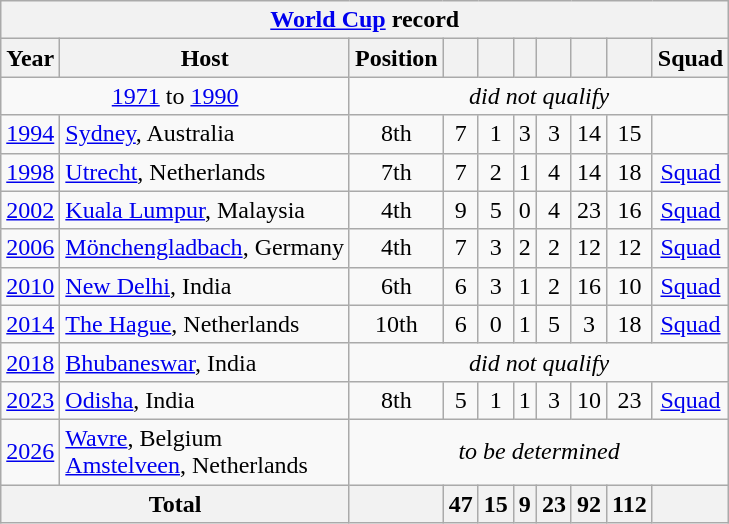<table class="wikitable" style="text-align: center;">
<tr>
<th colspan=10><a href='#'>World Cup</a> record</th>
</tr>
<tr>
<th>Year</th>
<th>Host</th>
<th>Position</th>
<th></th>
<th></th>
<th></th>
<th></th>
<th></th>
<th></th>
<th>Squad</th>
</tr>
<tr>
<td colspan=2><a href='#'>1971</a> to <a href='#'>1990</a></td>
<td colspan=9><em>did not qualify</em></td>
</tr>
<tr>
<td><a href='#'>1994</a></td>
<td align=left> <a href='#'>Sydney</a>, Australia</td>
<td>8th</td>
<td>7</td>
<td>1</td>
<td>3</td>
<td>3</td>
<td>14</td>
<td>15</td>
<td></td>
</tr>
<tr>
<td><a href='#'>1998</a></td>
<td align=left> <a href='#'>Utrecht</a>, Netherlands</td>
<td>7th</td>
<td>7</td>
<td>2</td>
<td>1</td>
<td>4</td>
<td>14</td>
<td>18</td>
<td><a href='#'>Squad</a></td>
</tr>
<tr>
<td><a href='#'>2002</a></td>
<td align=left> <a href='#'>Kuala Lumpur</a>, Malaysia</td>
<td>4th</td>
<td>9</td>
<td>5</td>
<td>0</td>
<td>4</td>
<td>23</td>
<td>16</td>
<td><a href='#'>Squad</a></td>
</tr>
<tr>
<td><a href='#'>2006</a></td>
<td align=left> <a href='#'>Mönchengladbach</a>, Germany</td>
<td>4th</td>
<td>7</td>
<td>3</td>
<td>2</td>
<td>2</td>
<td>12</td>
<td>12</td>
<td><a href='#'>Squad</a></td>
</tr>
<tr>
<td><a href='#'>2010</a></td>
<td align=left> <a href='#'>New Delhi</a>, India</td>
<td>6th</td>
<td>6</td>
<td>3</td>
<td>1</td>
<td>2</td>
<td>16</td>
<td>10</td>
<td><a href='#'>Squad</a></td>
</tr>
<tr>
<td><a href='#'>2014</a></td>
<td align=left> <a href='#'>The Hague</a>, Netherlands</td>
<td>10th</td>
<td>6</td>
<td>0</td>
<td>1</td>
<td>5</td>
<td>3</td>
<td>18</td>
<td><a href='#'>Squad</a></td>
</tr>
<tr>
<td><a href='#'>2018</a></td>
<td align=left> <a href='#'>Bhubaneswar</a>, India</td>
<td colspan=9><em>did not qualify</em></td>
</tr>
<tr>
<td><a href='#'>2023</a></td>
<td align=left> <a href='#'>Odisha</a>, India</td>
<td>8th</td>
<td>5</td>
<td>1</td>
<td>1</td>
<td>3</td>
<td>10</td>
<td>23</td>
<td><a href='#'>Squad</a></td>
</tr>
<tr>
<td><a href='#'>2026</a></td>
<td align=left> <a href='#'>Wavre</a>, Belgium<br> <a href='#'>Amstelveen</a>, Netherlands</td>
<td colspan=9><em>to be determined</em></td>
</tr>
<tr>
<th colspan=2>Total</th>
<th></th>
<th>47</th>
<th>15</th>
<th>9</th>
<th>23</th>
<th>92</th>
<th>112</th>
<th></th>
</tr>
</table>
